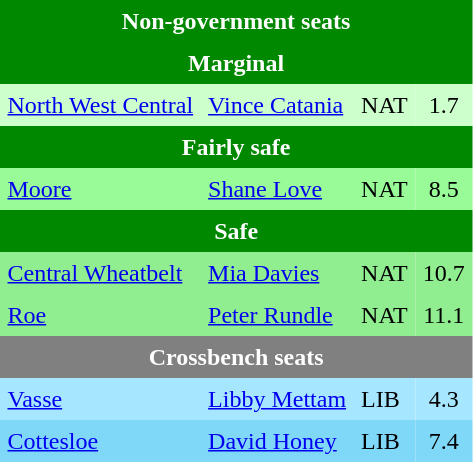<table class="toccolours" cellpadding="5" cellspacing="0" style="float:left; margin-right:.5em; margin-top:.4em; font-size:90 ppt;">
<tr>
<td colspan="4"  style="text-align:center; background:#008800;color:white;"><strong>Non-government seats</strong></td>
</tr>
<tr>
<td colspan="4"  style="text-align:center; background:#008800;color:white;"><strong>Marginal</strong></td>
</tr>
<tr>
<td style="text-align:left; background:#ccffcc;"><a href='#'>North West Central</a></td>
<td style="text-align:left; background:#ccffcc;"><a href='#'>Vince Catania</a></td>
<td style="text-align:left; background:#ccffcc;">NAT</td>
<td style="text-align:center; background:#ccffcc;">1.7</td>
</tr>
<tr>
</tr>
<tr>
<td colspan="4"  style="text-align:center; background:#008800;color:white;"><strong>Fairly safe</strong></td>
</tr>
<tr>
<td style="text-align:left; background:#98fb98;"><a href='#'>Moore</a></td>
<td style="text-align:left; background:#98fb98;"><a href='#'>Shane Love</a></td>
<td style="text-align:left; background:#98fb98;">NAT</td>
<td style="text-align:center; background:#98fb98;">8.5</td>
</tr>
<tr>
<td colspan="4"  style="text-align:center; background:#008800;color:white;"><strong>Safe</strong></td>
</tr>
<tr>
<td style="text-align:left; background:#90ee90;"><a href='#'>Central Wheatbelt</a></td>
<td style="text-align:left; background:#90ee90;"><a href='#'>Mia Davies</a></td>
<td style="text-align:left; background:#90ee90;">NAT</td>
<td style="text-align:center; background:#90ee90;">10.7</td>
</tr>
<tr>
<td style="text-align:left; background:#90ee90;"><a href='#'>Roe</a></td>
<td style="text-align:left; background:#90ee90;"><a href='#'>Peter Rundle</a></td>
<td style="text-align:left; background:#90ee90;">NAT</td>
<td style="text-align:center; background:#90ee90;">11.1</td>
</tr>
<tr>
<td colspan="4"  style="text-align:center; background:gray;color:white;"><strong>Crossbench seats</strong></td>
</tr>
<tr>
<td style="text-align:left; background:#a6e7ff;"><a href='#'>Vasse</a></td>
<td style="text-align:left; background:#a6e7ff;"><a href='#'>Libby Mettam</a></td>
<td style="text-align:left; background:#a6e7ff;">LIB</td>
<td style="text-align:center; background:#a6e7ff;">4.3</td>
</tr>
<tr>
<td style="text-align:left; background:#80d8f9;"><a href='#'>Cottesloe</a></td>
<td style="text-align:left; background:#80d8f9;"><a href='#'>David Honey</a></td>
<td style="text-align:left; background:#80d8f9;">LIB</td>
<td style="text-align:center; background:#80d8f9;">7.4</td>
</tr>
<tr>
</tr>
</table>
